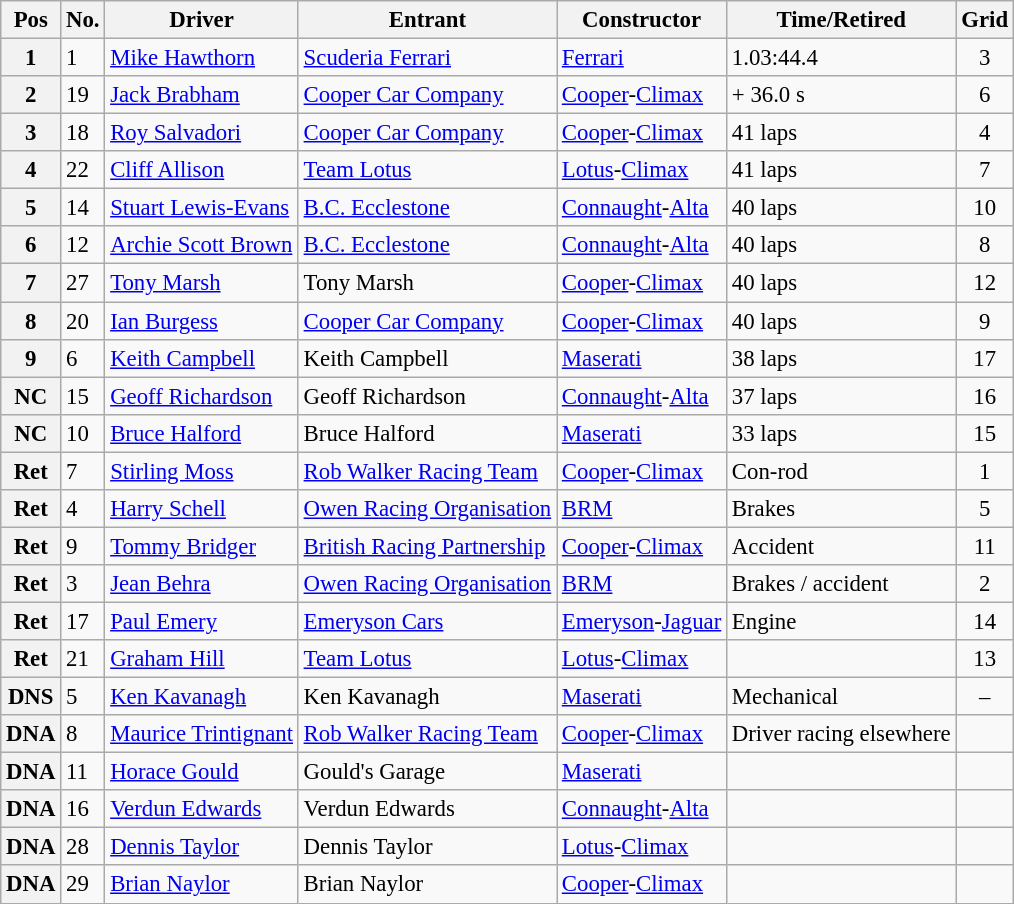<table class="wikitable" style="font-size: 95%;">
<tr>
<th>Pos</th>
<th>No.</th>
<th>Driver</th>
<th>Entrant</th>
<th>Constructor</th>
<th>Time/Retired</th>
<th>Grid</th>
</tr>
<tr>
<th>1</th>
<td>1</td>
<td> <a href='#'>Mike Hawthorn</a></td>
<td><a href='#'>Scuderia Ferrari</a></td>
<td><a href='#'>Ferrari</a></td>
<td>1.03:44.4</td>
<td style="text-align:center">3</td>
</tr>
<tr>
<th>2</th>
<td>19</td>
<td> <a href='#'>Jack Brabham</a></td>
<td><a href='#'>Cooper Car Company</a></td>
<td><a href='#'>Cooper</a>-<a href='#'>Climax</a></td>
<td>+ 36.0 s</td>
<td style="text-align:center">6</td>
</tr>
<tr>
<th>3</th>
<td>18</td>
<td> <a href='#'>Roy Salvadori</a></td>
<td><a href='#'>Cooper Car Company</a></td>
<td><a href='#'>Cooper</a>-<a href='#'>Climax</a></td>
<td>41 laps</td>
<td style="text-align:center">4</td>
</tr>
<tr>
<th>4</th>
<td>22</td>
<td> <a href='#'>Cliff Allison</a></td>
<td><a href='#'>Team Lotus</a></td>
<td><a href='#'>Lotus</a>-<a href='#'>Climax</a></td>
<td>41 laps</td>
<td style="text-align:center">7</td>
</tr>
<tr>
<th>5</th>
<td>14</td>
<td> <a href='#'>Stuart Lewis-Evans</a></td>
<td><a href='#'>B.C. Ecclestone</a></td>
<td><a href='#'>Connaught</a>-<a href='#'>Alta</a></td>
<td>40 laps</td>
<td style="text-align:center">10</td>
</tr>
<tr>
<th>6</th>
<td>12</td>
<td> <a href='#'>Archie Scott Brown</a></td>
<td><a href='#'>B.C. Ecclestone</a></td>
<td><a href='#'>Connaught</a>-<a href='#'>Alta</a></td>
<td>40 laps</td>
<td style="text-align:center">8</td>
</tr>
<tr>
<th>7</th>
<td>27</td>
<td> <a href='#'>Tony Marsh</a></td>
<td>Tony Marsh</td>
<td><a href='#'>Cooper</a>-<a href='#'>Climax</a></td>
<td>40 laps</td>
<td style="text-align:center">12</td>
</tr>
<tr>
<th>8</th>
<td>20</td>
<td> <a href='#'>Ian Burgess</a></td>
<td><a href='#'>Cooper Car Company</a></td>
<td><a href='#'>Cooper</a>-<a href='#'>Climax</a></td>
<td>40 laps</td>
<td style="text-align:center">9</td>
</tr>
<tr>
<th>9</th>
<td>6</td>
<td> <a href='#'>Keith Campbell</a></td>
<td>Keith Campbell</td>
<td><a href='#'>Maserati</a></td>
<td>38 laps</td>
<td style="text-align:center">17</td>
</tr>
<tr>
<th>NC</th>
<td>15</td>
<td> <a href='#'>Geoff Richardson</a></td>
<td>Geoff Richardson</td>
<td><a href='#'>Connaught</a>-<a href='#'>Alta</a></td>
<td>37 laps</td>
<td style="text-align:center">16</td>
</tr>
<tr>
<th>NC</th>
<td>10</td>
<td> <a href='#'>Bruce Halford</a></td>
<td>Bruce Halford</td>
<td><a href='#'>Maserati</a></td>
<td>33 laps</td>
<td style="text-align:center">15</td>
</tr>
<tr>
<th>Ret</th>
<td>7</td>
<td> <a href='#'>Stirling Moss</a></td>
<td><a href='#'>Rob Walker Racing Team</a></td>
<td><a href='#'>Cooper</a>-<a href='#'>Climax</a></td>
<td>Con-rod</td>
<td style="text-align:center">1</td>
</tr>
<tr>
<th>Ret</th>
<td>4</td>
<td> <a href='#'>Harry Schell</a></td>
<td><a href='#'>Owen Racing Organisation</a></td>
<td><a href='#'>BRM</a></td>
<td>Brakes</td>
<td style="text-align:center">5</td>
</tr>
<tr>
<th>Ret</th>
<td>9</td>
<td> <a href='#'>Tommy Bridger</a></td>
<td><a href='#'>British Racing Partnership</a></td>
<td><a href='#'>Cooper</a>-<a href='#'>Climax</a></td>
<td>Accident</td>
<td style="text-align:center">11</td>
</tr>
<tr>
<th>Ret</th>
<td>3</td>
<td> <a href='#'>Jean Behra</a></td>
<td><a href='#'>Owen Racing Organisation</a></td>
<td><a href='#'>BRM</a></td>
<td>Brakes / accident</td>
<td style="text-align:center">2</td>
</tr>
<tr>
<th>Ret</th>
<td>17</td>
<td> <a href='#'>Paul Emery</a></td>
<td><a href='#'>Emeryson Cars</a></td>
<td><a href='#'>Emeryson</a>-<a href='#'>Jaguar</a></td>
<td>Engine</td>
<td style="text-align:center">14</td>
</tr>
<tr>
<th>Ret</th>
<td>21</td>
<td> <a href='#'>Graham Hill</a></td>
<td><a href='#'>Team Lotus</a></td>
<td><a href='#'>Lotus</a>-<a href='#'>Climax</a></td>
<td></td>
<td style="text-align:center">13</td>
</tr>
<tr>
<th>DNS</th>
<td>5</td>
<td> <a href='#'>Ken Kavanagh</a></td>
<td>Ken Kavanagh</td>
<td><a href='#'>Maserati</a></td>
<td>Mechanical</td>
<td style="text-align:center">–</td>
</tr>
<tr>
<th>DNA</th>
<td>8</td>
<td> <a href='#'>Maurice Trintignant</a></td>
<td><a href='#'>Rob Walker Racing Team</a></td>
<td><a href='#'>Cooper</a>-<a href='#'>Climax</a></td>
<td>Driver racing elsewhere</td>
<td style="text-align:center"></td>
</tr>
<tr>
<th>DNA</th>
<td>11</td>
<td> <a href='#'>Horace Gould</a></td>
<td>Gould's Garage</td>
<td><a href='#'>Maserati</a></td>
<td></td>
<td style="text-align:center"></td>
</tr>
<tr>
<th>DNA</th>
<td>16</td>
<td> <a href='#'>Verdun Edwards</a></td>
<td>Verdun Edwards</td>
<td><a href='#'>Connaught</a>-<a href='#'>Alta</a></td>
<td></td>
<td style="text-align:center"></td>
</tr>
<tr>
<th>DNA</th>
<td>28</td>
<td> <a href='#'>Dennis Taylor</a></td>
<td>Dennis Taylor</td>
<td><a href='#'>Lotus</a>-<a href='#'>Climax</a></td>
<td></td>
<td style="text-align:center"></td>
</tr>
<tr>
<th>DNA</th>
<td>29</td>
<td> <a href='#'>Brian Naylor</a></td>
<td>Brian Naylor</td>
<td><a href='#'>Cooper</a>-<a href='#'>Climax</a></td>
<td></td>
<td style="text-align:center"></td>
</tr>
</table>
